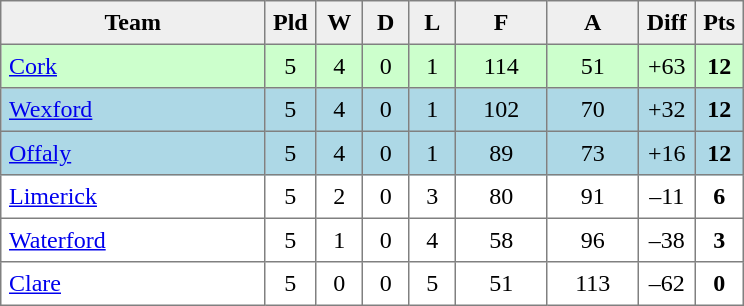<table style=border-collapse:collapse border=1 cellspacing=0 cellpadding=5>
<tr align=center bgcolor=#efefef>
<th width=165>Team</th>
<th width=20>Pld</th>
<th width=20>W</th>
<th width=20>D</th>
<th width=20>L</th>
<th width=50>F</th>
<th width=50>A</th>
<th width=20>Diff</th>
<th width=20>Pts</th>
</tr>
<tr align=center style="background:#cfc;">
<td style="text-align:left;"> <a href='#'>Cork</a></td>
<td>5</td>
<td>4</td>
<td>0</td>
<td>1</td>
<td>114</td>
<td>51</td>
<td>+63</td>
<td><strong>12</strong></td>
</tr>
<tr align=center style="background:#ADD8E6;">
<td style="text-align:left;"> <a href='#'>Wexford</a></td>
<td>5</td>
<td>4</td>
<td>0</td>
<td>1</td>
<td>102</td>
<td>70</td>
<td>+32</td>
<td><strong>12</strong></td>
</tr>
<tr align=center style="background:#ADD8E6;">
<td style="text-align:left;"> <a href='#'>Offaly</a></td>
<td>5</td>
<td>4</td>
<td>0</td>
<td>1</td>
<td>89</td>
<td>73</td>
<td>+16</td>
<td><strong>12</strong></td>
</tr>
<tr align=center>
<td style="text-align:left;"> <a href='#'>Limerick</a></td>
<td>5</td>
<td>2</td>
<td>0</td>
<td>3</td>
<td>80</td>
<td>91</td>
<td>–11</td>
<td><strong>6</strong></td>
</tr>
<tr align=center>
<td style="text-align:left;"> <a href='#'>Waterford</a></td>
<td>5</td>
<td>1</td>
<td>0</td>
<td>4</td>
<td>58</td>
<td>96</td>
<td>–38</td>
<td><strong>3</strong></td>
</tr>
<tr align=center>
<td style="text-align:left;"> <a href='#'>Clare</a></td>
<td>5</td>
<td>0</td>
<td>0</td>
<td>5</td>
<td>51</td>
<td>113</td>
<td>–62</td>
<td><strong>0</strong></td>
</tr>
</table>
